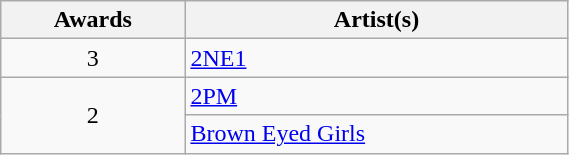<table class="wikitable"  style="width:30%;">
<tr>
<th scope="col">Awards</th>
<th scope="col">Artist(s)</th>
</tr>
<tr>
<td align=center>3</td>
<td><a href='#'>2NE1</a></td>
</tr>
<tr>
<td align=center rowspan=2>2</td>
<td><a href='#'>2PM</a></td>
</tr>
<tr>
<td><a href='#'>Brown Eyed Girls</a></td>
</tr>
</table>
